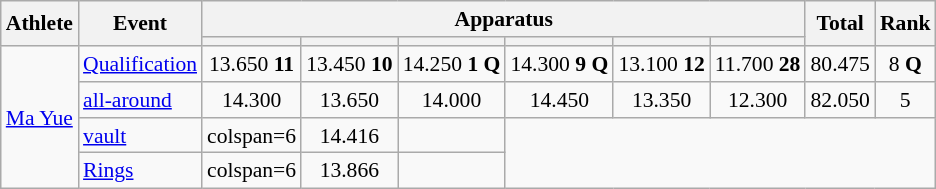<table class="wikitable" style="font-size:90%">
<tr>
<th rowspan=2>Athlete</th>
<th rowspan=2>Event</th>
<th colspan =6>Apparatus</th>
<th rowspan=2>Total</th>
<th rowspan=2>Rank</th>
</tr>
<tr style="font-size:95%">
<th></th>
<th></th>
<th></th>
<th></th>
<th></th>
<th></th>
</tr>
<tr align=center>
<td align=left rowspan=4><a href='#'>Ma Yue</a></td>
<td align=left><a href='#'>Qualification</a></td>
<td>13.650	<strong>11	</strong></td>
<td>13.450	<strong>10</strong></td>
<td>14.250	<strong>1 Q</strong></td>
<td>14.300	<strong>9 Q</strong></td>
<td>13.100	<strong>12</strong></td>
<td>11.700	<strong>28</strong></td>
<td>80.475</td>
<td>8 <strong>Q</strong></td>
</tr>
<tr align=center>
<td align=left><a href='#'>all-around</a></td>
<td>14.300</td>
<td>13.650</td>
<td>14.000</td>
<td>14.450</td>
<td>13.350</td>
<td>12.300</td>
<td>82.050</td>
<td>5</td>
</tr>
<tr align=center>
<td align=left><a href='#'>vault</a></td>
<td>colspan=6 </td>
<td>14.416</td>
<td></td>
</tr>
<tr align=center>
<td align=left><a href='#'>Rings</a></td>
<td>colspan=6 </td>
<td>13.866</td>
<td></td>
</tr>
</table>
